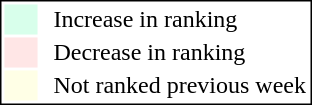<table style="border:1px solid black; float:right;">
<tr>
<td style="background:#D8FFEB; width:20px;"></td>
<td> </td>
<td>Increase in ranking</td>
</tr>
<tr>
<td style="background:#FFE6E6; width:20px;"></td>
<td> </td>
<td>Decrease in ranking</td>
</tr>
<tr>
<td style="background:#FFFFE6; width:20px;"></td>
<td> </td>
<td>Not ranked previous week</td>
</tr>
</table>
